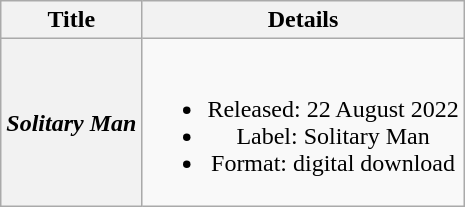<table class="wikitable plainrowheaders" style="text-align:center;" border="1">
<tr>
<th>Title</th>
<th>Details</th>
</tr>
<tr>
<th scope="row"><em>Solitary Man</em></th>
<td><br><ul><li>Released: 22 August 2022</li><li>Label: Solitary Man</li><li>Format: digital download</li></ul></td>
</tr>
</table>
